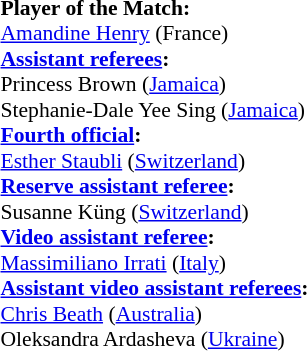<table width=50% style="font-size:90%">
<tr>
<td><br><strong>Player of the Match:</strong>
<br><a href='#'>Amandine Henry</a> (France)<br><strong><a href='#'>Assistant referees</a>:</strong>
<br>Princess Brown (<a href='#'>Jamaica</a>)
<br>Stephanie-Dale Yee Sing (<a href='#'>Jamaica</a>)
<br><strong><a href='#'>Fourth official</a>:</strong>
<br><a href='#'>Esther Staubli</a> (<a href='#'>Switzerland</a>)
<br><strong><a href='#'>Reserve assistant referee</a>:</strong>
<br>Susanne Küng (<a href='#'>Switzerland</a>)
<br><strong><a href='#'>Video assistant referee</a>:</strong>
<br><a href='#'>Massimiliano Irrati</a> (<a href='#'>Italy</a>)
<br><strong><a href='#'>Assistant video assistant referees</a>:</strong>
<br><a href='#'>Chris Beath</a> (<a href='#'>Australia</a>)
<br>Oleksandra Ardasheva (<a href='#'>Ukraine</a>)</td>
</tr>
</table>
